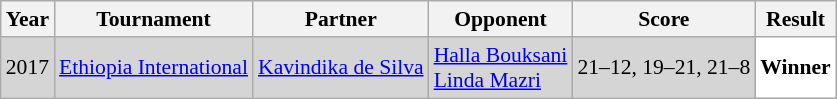<table class="sortable wikitable" style="font-size: 90%;">
<tr>
<th>Year</th>
<th>Tournament</th>
<th>Partner</th>
<th>Opponent</th>
<th>Score</th>
<th>Result</th>
</tr>
<tr style="background:#D5D5D5">
<td align="center">2017</td>
<td align="left"><a href='#'>Ethiopia International</a></td>
<td align="left"> <a href='#'>Kavindika de Silva</a></td>
<td align="left"> <a href='#'>Halla Bouksani</a><br> <a href='#'>Linda Mazri</a></td>
<td align="left">21–12, 19–21, 21–8</td>
<td style="text-align:left; background:white"> <strong>Winner</strong></td>
</tr>
</table>
